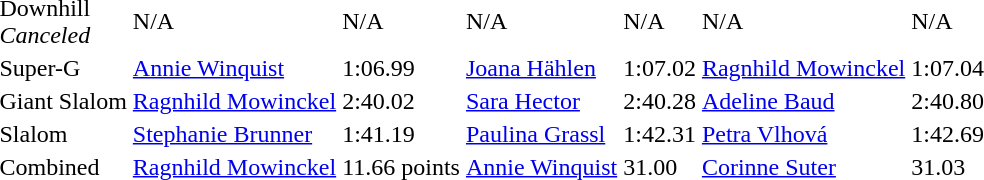<table>
<tr>
<td>Downhill<br><em>Canceled</em></td>
<td>N/A</td>
<td>N/A</td>
<td>N/A</td>
<td>N/A</td>
<td>N/A</td>
<td>N/A</td>
</tr>
<tr>
<td>Super-G</td>
<td><a href='#'>Annie Winquist</a><br></td>
<td>1:06.99</td>
<td><a href='#'>Joana Hählen</a><br></td>
<td>1:07.02</td>
<td><a href='#'>Ragnhild Mowinckel</a><br></td>
<td>1:07.04</td>
</tr>
<tr>
<td>Giant Slalom</td>
<td><a href='#'>Ragnhild Mowinckel</a><br></td>
<td>2:40.02</td>
<td><a href='#'>Sara Hector</a><br></td>
<td>2:40.28</td>
<td><a href='#'>Adeline Baud</a><br></td>
<td>2:40.80</td>
</tr>
<tr>
<td>Slalom</td>
<td><a href='#'>Stephanie Brunner</a><br></td>
<td>1:41.19</td>
<td><a href='#'>Paulina Grassl</a><br></td>
<td>1:42.31</td>
<td><a href='#'>Petra Vlhová</a><br></td>
<td>1:42.69</td>
</tr>
<tr>
<td>Combined</td>
<td><a href='#'>Ragnhild Mowinckel</a><br></td>
<td>11.66 points</td>
<td><a href='#'>Annie Winquist</a><br></td>
<td>31.00</td>
<td><a href='#'>Corinne Suter</a><br></td>
<td>31.03</td>
</tr>
</table>
